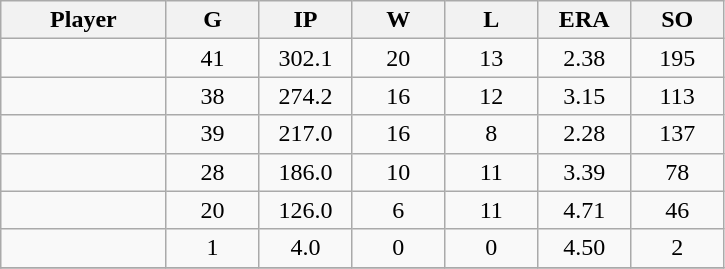<table class="wikitable sortable">
<tr>
<th bgcolor="#DDDDFF" width="16%">Player</th>
<th bgcolor="#DDDDFF" width="9%">G</th>
<th bgcolor="#DDDDFF" width="9%">IP</th>
<th bgcolor="#DDDDFF" width="9%">W</th>
<th bgcolor="#DDDDFF" width="9%">L</th>
<th bgcolor="#DDDDFF" width="9%">ERA</th>
<th bgcolor="#DDDDFF" width="9%">SO</th>
</tr>
<tr align="center">
<td></td>
<td>41</td>
<td>302.1</td>
<td>20</td>
<td>13</td>
<td>2.38</td>
<td>195</td>
</tr>
<tr align="center">
<td></td>
<td>38</td>
<td>274.2</td>
<td>16</td>
<td>12</td>
<td>3.15</td>
<td>113</td>
</tr>
<tr align="center">
<td></td>
<td>39</td>
<td>217.0</td>
<td>16</td>
<td>8</td>
<td>2.28</td>
<td>137</td>
</tr>
<tr align="center">
<td></td>
<td>28</td>
<td>186.0</td>
<td>10</td>
<td>11</td>
<td>3.39</td>
<td>78</td>
</tr>
<tr align="center">
<td></td>
<td>20</td>
<td>126.0</td>
<td>6</td>
<td>11</td>
<td>4.71</td>
<td>46</td>
</tr>
<tr align=center>
<td></td>
<td>1</td>
<td>4.0</td>
<td>0</td>
<td>0</td>
<td>4.50</td>
<td>2</td>
</tr>
<tr align="center">
</tr>
</table>
